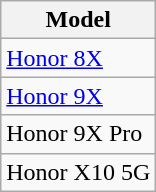<table class="wikitable sortable">
<tr>
<th>Model</th>
</tr>
<tr>
<td><a href='#'>Honor 8X</a></td>
</tr>
<tr>
<td><a href='#'>Honor 9X</a></td>
</tr>
<tr>
<td>Honor 9X Pro</td>
</tr>
<tr>
<td>Honor X10 5G</td>
</tr>
</table>
